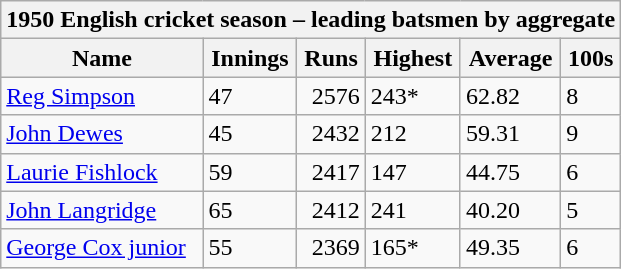<table class="wikitable">
<tr>
<th bgcolor="#efefef" colspan="7">1950 English cricket season – leading batsmen by aggregate</th>
</tr>
<tr bgcolor="#efefef">
<th>Name</th>
<th>Innings</th>
<th>Runs</th>
<th>Highest</th>
<th>Average</th>
<th>100s</th>
</tr>
<tr>
<td><a href='#'>Reg Simpson</a></td>
<td>47</td>
<td align="right">2576</td>
<td>243*</td>
<td>62.82</td>
<td>8</td>
</tr>
<tr>
<td><a href='#'>John Dewes</a></td>
<td>45</td>
<td align="right">2432</td>
<td>212</td>
<td>59.31</td>
<td>9</td>
</tr>
<tr>
<td><a href='#'>Laurie Fishlock</a></td>
<td>59</td>
<td align="right">2417</td>
<td>147</td>
<td>44.75</td>
<td>6</td>
</tr>
<tr>
<td><a href='#'>John Langridge</a></td>
<td>65</td>
<td align="right">2412</td>
<td>241</td>
<td>40.20</td>
<td>5</td>
</tr>
<tr>
<td><a href='#'>George Cox junior</a></td>
<td>55</td>
<td align="right">2369</td>
<td>165*</td>
<td>49.35</td>
<td>6</td>
</tr>
</table>
